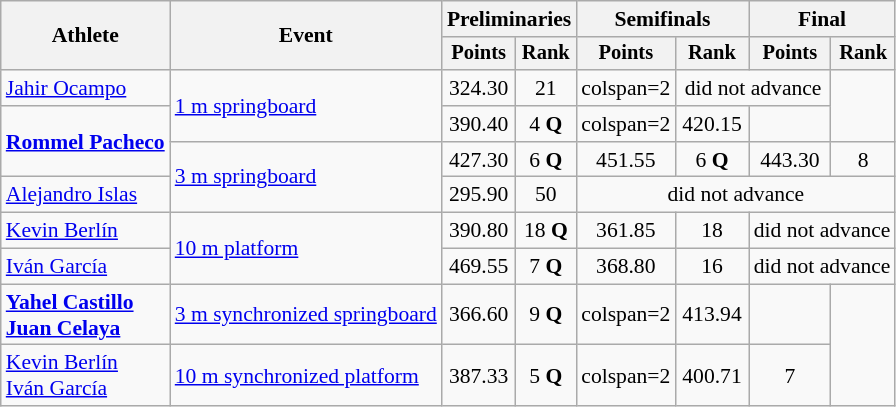<table class="wikitable" style="text-align:center; font-size:90%">
<tr>
<th rowspan=2>Athlete</th>
<th rowspan=2>Event</th>
<th colspan=2>Preliminaries</th>
<th colspan=2>Semifinals</th>
<th colspan=2>Final</th>
</tr>
<tr style="font-size:95%">
<th>Points</th>
<th>Rank</th>
<th>Points</th>
<th>Rank</th>
<th>Points</th>
<th>Rank</th>
</tr>
<tr>
<td align=left><a href='#'>Jahir Ocampo</a></td>
<td align=left rowspan=2><a href='#'>1 m springboard</a></td>
<td>324.30</td>
<td>21</td>
<td>colspan=2 </td>
<td colspan=2>did not advance</td>
</tr>
<tr>
<td align=left rowspan=2><strong><a href='#'>Rommel Pacheco</a></strong></td>
<td>390.40</td>
<td>4 <strong>Q</strong></td>
<td>colspan=2 </td>
<td>420.15</td>
<td></td>
</tr>
<tr>
<td rowspan=2 align=left><a href='#'>3 m springboard</a></td>
<td>427.30</td>
<td>6 <strong>Q</strong></td>
<td>451.55</td>
<td>6 <strong>Q</strong></td>
<td>443.30</td>
<td>8</td>
</tr>
<tr>
<td align=left><a href='#'>Alejandro Islas</a></td>
<td>295.90</td>
<td>50</td>
<td colspan=4>did not advance</td>
</tr>
<tr>
<td align=left><a href='#'>Kevin Berlín</a></td>
<td rowspan=2 align=left><a href='#'>10 m platform</a></td>
<td>390.80</td>
<td>18 <strong>Q</strong></td>
<td>361.85</td>
<td>18</td>
<td colspan=2>did not advance</td>
</tr>
<tr>
<td align=left><a href='#'>Iván García</a></td>
<td>469.55</td>
<td>7 <strong>Q</strong></td>
<td>368.80</td>
<td>16</td>
<td colspan=2>did not advance</td>
</tr>
<tr>
<td align=left><strong><a href='#'>Yahel Castillo</a><br><a href='#'>Juan Celaya</a></strong></td>
<td align=left><a href='#'>3 m synchronized springboard</a></td>
<td>366.60</td>
<td>9 <strong>Q</strong></td>
<td>colspan=2 </td>
<td>413.94</td>
<td></td>
</tr>
<tr>
<td align=left><a href='#'>Kevin Berlín</a><br><a href='#'>Iván García</a></td>
<td align=left><a href='#'>10 m synchronized platform</a></td>
<td>387.33</td>
<td>5 <strong>Q</strong></td>
<td>colspan=2 </td>
<td>400.71</td>
<td>7</td>
</tr>
</table>
